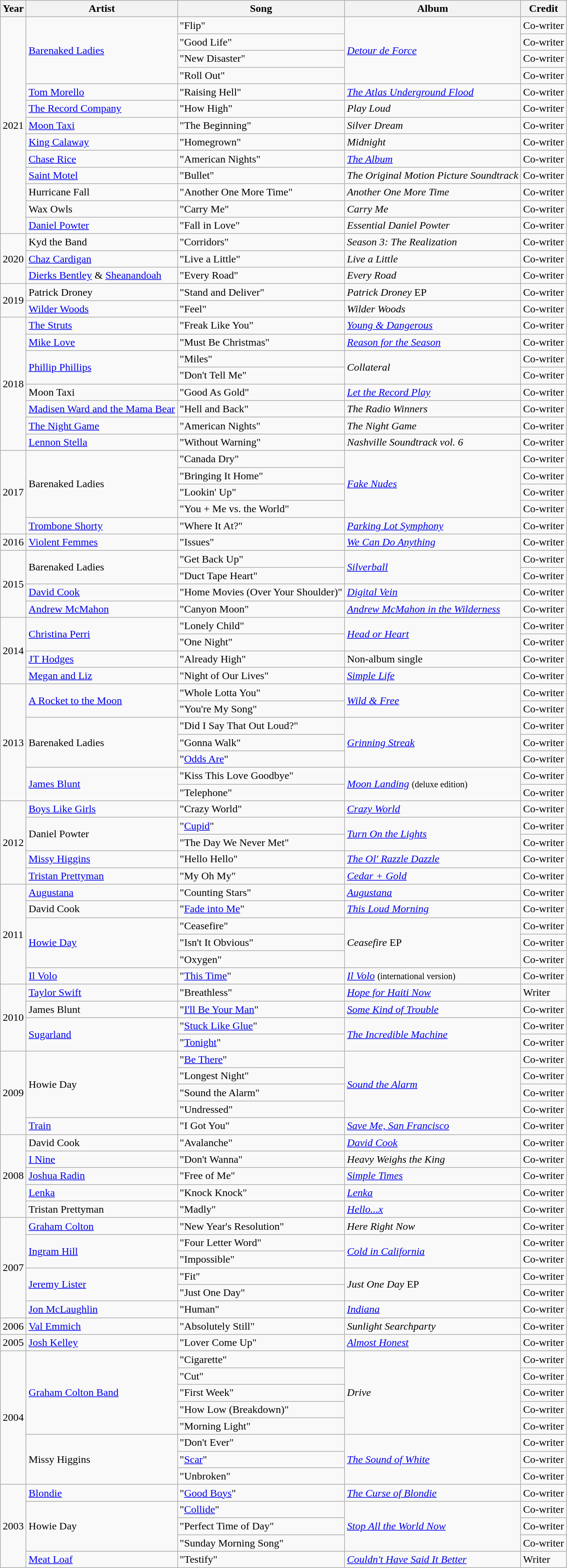<table class="wikitable">
<tr>
<th>Year</th>
<th>Artist</th>
<th>Song</th>
<th>Album</th>
<th>Credit</th>
</tr>
<tr>
<td rowspan="13">2021</td>
<td rowspan="4"><a href='#'>Barenaked Ladies</a></td>
<td>"Flip"</td>
<td rowspan="4"><em><a href='#'>Detour de Force</a></em></td>
<td>Co-writer</td>
</tr>
<tr>
<td>"Good Life"</td>
<td>Co-writer</td>
</tr>
<tr>
<td>"New Disaster"</td>
<td>Co-writer</td>
</tr>
<tr>
<td>"Roll Out"</td>
<td>Co-writer</td>
</tr>
<tr>
<td><a href='#'>Tom Morello</a></td>
<td>"Raising Hell"</td>
<td><em><a href='#'>The Atlas Underground Flood</a></em></td>
<td>Co-writer</td>
</tr>
<tr>
<td><a href='#'>The Record Company</a></td>
<td>"How High"</td>
<td><em>Play Loud</em></td>
<td>Co-writer</td>
</tr>
<tr>
<td><a href='#'>Moon Taxi</a></td>
<td>"The Beginning"</td>
<td><em>Silver Dream</em></td>
<td>Co-writer</td>
</tr>
<tr>
<td><a href='#'>King Calaway</a></td>
<td>"Homegrown"</td>
<td><em>Midnight</em></td>
<td>Co-writer</td>
</tr>
<tr>
<td><a href='#'>Chase Rice</a></td>
<td>"American Nights"</td>
<td><em><a href='#'>The Album</a></em></td>
<td>Co-writer</td>
</tr>
<tr>
<td><a href='#'>Saint Motel</a></td>
<td>"Bullet"</td>
<td><em>The Original Motion Picture Soundtrack</em></td>
<td>Co-writer</td>
</tr>
<tr>
<td>Hurricane Fall</td>
<td>"Another One More Time"</td>
<td><em>Another One More Time</em></td>
<td>Co-writer</td>
</tr>
<tr>
<td>Wax Owls</td>
<td>"Carry Me"</td>
<td><em>Carry Me</em></td>
<td>Co-writer</td>
</tr>
<tr>
<td><a href='#'>Daniel Powter</a></td>
<td>"Fall in Love"</td>
<td><em>Essential Daniel Powter</em></td>
<td>Co-writer</td>
</tr>
<tr>
<td rowspan="3">2020</td>
<td>Kyd the Band</td>
<td>"Corridors"</td>
<td><em>Season 3: The Realization</em></td>
<td>Co-writer</td>
</tr>
<tr>
<td><a href='#'>Chaz Cardigan</a></td>
<td>"Live a Little"</td>
<td><em>Live a Little</em></td>
<td>Co-writer</td>
</tr>
<tr>
<td><a href='#'>Dierks Bentley</a> & <a href='#'>Sheanandoah</a></td>
<td>"Every Road"</td>
<td><em>Every Road</em></td>
<td>Co-writer</td>
</tr>
<tr>
<td rowspan="2">2019</td>
<td>Patrick Droney</td>
<td>"Stand and Deliver"</td>
<td><em>Patrick Droney</em> EP</td>
<td>Co-writer</td>
</tr>
<tr>
<td><a href='#'>Wilder Woods</a></td>
<td>"Feel"</td>
<td><em>Wilder Woods</em></td>
<td>Co-writer</td>
</tr>
<tr>
<td rowspan="8">2018</td>
<td><a href='#'>The Struts</a></td>
<td>"Freak Like You"</td>
<td><em><a href='#'>Young & Dangerous</a></em></td>
<td>Co-writer</td>
</tr>
<tr>
<td><a href='#'>Mike Love</a></td>
<td>"Must Be Christmas"</td>
<td><em><a href='#'>Reason for the Season</a></em></td>
<td>Co-writer</td>
</tr>
<tr>
<td rowspan="2"><a href='#'>Phillip Phillips</a></td>
<td>"Miles"</td>
<td rowspan="2"><em>Collateral</em></td>
<td>Co-writer</td>
</tr>
<tr>
<td>"Don't Tell Me"</td>
<td>Co-writer</td>
</tr>
<tr>
<td>Moon Taxi</td>
<td>"Good As Gold"</td>
<td><em><a href='#'>Let the Record Play</a></em></td>
<td>Co-writer</td>
</tr>
<tr>
<td><a href='#'>Madisen Ward and the Mama Bear</a></td>
<td>"Hell and Back"</td>
<td><em>The Radio Winners</em></td>
<td>Co-writer</td>
</tr>
<tr>
<td><a href='#'>The Night Game</a></td>
<td>"American Nights"</td>
<td><em>The Night Game</em></td>
<td>Co-writer</td>
</tr>
<tr>
<td><a href='#'>Lennon Stella</a></td>
<td>"Without Warning"</td>
<td><em>Nashville Soundtrack vol. 6</em></td>
<td>Co-writer</td>
</tr>
<tr>
<td rowspan="5">2017</td>
<td rowspan="4">Barenaked Ladies</td>
<td>"Canada Dry"</td>
<td rowspan="4"><em><a href='#'>Fake Nudes</a></em></td>
<td>Co-writer</td>
</tr>
<tr>
<td>"Bringing It Home"</td>
<td>Co-writer</td>
</tr>
<tr>
<td>"Lookin' Up"</td>
<td>Co-writer</td>
</tr>
<tr>
<td>"You + Me vs. the World"</td>
<td>Co-writer</td>
</tr>
<tr>
<td><a href='#'>Trombone Shorty</a></td>
<td>"Where It At?"</td>
<td><em><a href='#'>Parking Lot Symphony</a></em></td>
<td>Co-writer</td>
</tr>
<tr>
<td>2016</td>
<td><a href='#'>Violent Femmes</a></td>
<td>"Issues"</td>
<td><em><a href='#'>We Can Do Anything</a></em></td>
<td>Co-writer</td>
</tr>
<tr>
<td rowspan="4">2015</td>
<td rowspan="2">Barenaked Ladies</td>
<td>"Get Back Up"</td>
<td rowspan="2"><em><a href='#'>Silverball</a></em></td>
<td>Co-writer</td>
</tr>
<tr>
<td>"Duct Tape Heart"</td>
<td>Co-writer</td>
</tr>
<tr>
<td><a href='#'>David Cook</a></td>
<td>"Home Movies (Over Your Shoulder)"</td>
<td><em><a href='#'>Digital Vein</a></em></td>
<td>Co-writer</td>
</tr>
<tr>
<td><a href='#'>Andrew McMahon</a></td>
<td>"Canyon Moon"</td>
<td><em><a href='#'>Andrew McMahon in the Wilderness</a></em></td>
<td>Co-writer</td>
</tr>
<tr>
<td rowspan="4">2014</td>
<td rowspan="2"><a href='#'>Christina Perri</a></td>
<td>"Lonely Child"</td>
<td rowspan="2"><em><a href='#'>Head or Heart</a></em></td>
<td>Co-writer</td>
</tr>
<tr>
<td>"One Night"</td>
<td>Co-writer</td>
</tr>
<tr>
<td><a href='#'>JT Hodges</a></td>
<td>"Already High"</td>
<td>Non-album single</td>
<td>Co-writer</td>
</tr>
<tr>
<td><a href='#'>Megan and Liz</a></td>
<td>"Night of Our Lives"</td>
<td><em><a href='#'>Simple Life</a></em></td>
<td>Co-writer</td>
</tr>
<tr>
<td rowspan="7">2013</td>
<td rowspan="2"><a href='#'>A Rocket to the Moon</a></td>
<td>"Whole Lotta You"</td>
<td rowspan="2"><em><a href='#'>Wild & Free</a></em></td>
<td>Co-writer</td>
</tr>
<tr>
<td>"You're My Song"</td>
<td>Co-writer</td>
</tr>
<tr>
<td rowspan="3">Barenaked Ladies</td>
<td>"Did I Say That Out Loud?"</td>
<td rowspan="3"><em><a href='#'>Grinning Streak</a></em></td>
<td>Co-writer</td>
</tr>
<tr>
<td>"Gonna Walk"</td>
<td>Co-writer</td>
</tr>
<tr>
<td>"<a href='#'>Odds Are</a>"</td>
<td>Co-writer</td>
</tr>
<tr>
<td rowspan="2"><a href='#'>James Blunt</a></td>
<td>"Kiss This Love Goodbye"</td>
<td rowspan="2"><em><a href='#'>Moon Landing</a></em> <small>(deluxe edition)</small></td>
<td>Co-writer</td>
</tr>
<tr>
<td>"Telephone"</td>
<td>Co-writer</td>
</tr>
<tr>
<td rowspan="5">2012</td>
<td><a href='#'>Boys Like Girls</a></td>
<td>"Crazy World"</td>
<td><em><a href='#'>Crazy World</a></em></td>
<td>Co-writer</td>
</tr>
<tr>
<td rowspan="2">Daniel Powter</td>
<td>"<a href='#'>Cupid</a>"</td>
<td rowspan="2"><em><a href='#'>Turn On the Lights</a></em></td>
<td>Co-writer</td>
</tr>
<tr>
<td>"The Day We Never Met"</td>
<td>Co-writer</td>
</tr>
<tr>
<td><a href='#'>Missy Higgins</a></td>
<td>"Hello Hello"</td>
<td><em><a href='#'>The Ol' Razzle Dazzle</a></em></td>
<td>Co-writer</td>
</tr>
<tr>
<td><a href='#'>Tristan Prettyman</a></td>
<td>"My Oh My"</td>
<td><em><a href='#'>Cedar + Gold</a></em></td>
<td>Co-writer</td>
</tr>
<tr>
<td rowspan="6">2011</td>
<td><a href='#'>Augustana</a></td>
<td>"Counting Stars"</td>
<td><em><a href='#'>Augustana</a></em></td>
<td>Co-writer</td>
</tr>
<tr>
<td>David Cook</td>
<td>"<a href='#'>Fade into Me</a>"</td>
<td><em><a href='#'>This Loud Morning</a></em></td>
<td>Co-writer</td>
</tr>
<tr>
<td rowspan="3"><a href='#'>Howie Day</a></td>
<td>"Ceasefire"</td>
<td rowspan="3"><em>Ceasefire</em> EP</td>
<td>Co-writer</td>
</tr>
<tr>
<td>"Isn't It Obvious"</td>
<td>Co-writer</td>
</tr>
<tr>
<td>"Oxygen"</td>
<td>Co-writer</td>
</tr>
<tr>
<td><a href='#'>Il Volo</a></td>
<td>"<a href='#'>This Time</a>"</td>
<td><em><a href='#'>Il Volo</a></em> <small>(international version)</small></td>
<td>Co-writer</td>
</tr>
<tr>
<td rowspan="4">2010</td>
<td><a href='#'>Taylor Swift</a></td>
<td>"Breathless"</td>
<td><a href='#'><em>Hope for Haiti Now</em></a></td>
<td>Writer</td>
</tr>
<tr>
<td>James Blunt</td>
<td>"<a href='#'>I'll Be Your Man</a>"</td>
<td><em><a href='#'>Some Kind of Trouble</a></em></td>
<td>Co-writer</td>
</tr>
<tr>
<td rowspan="2"><a href='#'>Sugarland</a></td>
<td>"<a href='#'>Stuck Like Glue</a>"</td>
<td rowspan="2"><em><a href='#'>The Incredible Machine</a></em></td>
<td>Co-writer</td>
</tr>
<tr>
<td>"<a href='#'>Tonight</a>"</td>
<td>Co-writer</td>
</tr>
<tr>
<td rowspan="5">2009</td>
<td rowspan="4">Howie Day</td>
<td>"<a href='#'>Be There</a>"</td>
<td rowspan="4"><em><a href='#'>Sound the Alarm</a></em></td>
<td>Co-writer</td>
</tr>
<tr>
<td>"Longest Night"</td>
<td>Co-writer</td>
</tr>
<tr>
<td>"Sound the Alarm"</td>
<td>Co-writer</td>
</tr>
<tr>
<td>"Undressed"</td>
<td>Co-writer</td>
</tr>
<tr>
<td><a href='#'>Train</a></td>
<td>"I Got You"</td>
<td><em><a href='#'>Save Me, San Francisco</a></em></td>
<td>Co-writer</td>
</tr>
<tr>
<td rowspan="5">2008</td>
<td>David Cook</td>
<td>"Avalanche"</td>
<td><em><a href='#'>David Cook</a></em></td>
<td>Co-writer</td>
</tr>
<tr>
<td><a href='#'>I Nine</a></td>
<td>"Don't Wanna"</td>
<td><em>Heavy Weighs the King</em></td>
<td>Co-writer</td>
</tr>
<tr>
<td><a href='#'>Joshua Radin</a></td>
<td>"Free of Me"</td>
<td><em><a href='#'>Simple Times</a></em></td>
<td>Co-writer</td>
</tr>
<tr>
<td><a href='#'>Lenka</a></td>
<td>"Knock Knock"</td>
<td><em><a href='#'>Lenka</a></em></td>
<td>Co-writer</td>
</tr>
<tr>
<td>Tristan Prettyman</td>
<td>"Madly"</td>
<td><em><a href='#'>Hello...x</a></em></td>
<td>Co-writer</td>
</tr>
<tr>
<td rowspan="6">2007</td>
<td><a href='#'>Graham Colton</a></td>
<td>"New Year's Resolution"</td>
<td><em>Here Right Now</em></td>
<td>Co-writer</td>
</tr>
<tr>
<td rowspan="2"><a href='#'>Ingram Hill</a></td>
<td>"Four Letter Word"</td>
<td rowspan="2"><em><a href='#'>Cold in California</a></em></td>
<td>Co-writer</td>
</tr>
<tr>
<td>"Impossible"</td>
<td>Co-writer</td>
</tr>
<tr>
<td rowspan="2"><a href='#'>Jeremy Lister</a></td>
<td>"Fit"</td>
<td rowspan="2"><em>Just One Day</em> EP</td>
<td>Co-writer</td>
</tr>
<tr>
<td>"Just One Day"</td>
<td>Co-writer</td>
</tr>
<tr>
<td><a href='#'>Jon McLaughlin</a></td>
<td>"Human"</td>
<td><em><a href='#'>Indiana</a></em></td>
<td>Co-writer</td>
</tr>
<tr>
<td rowspan="1">2006</td>
<td><a href='#'>Val Emmich</a></td>
<td>"Absolutely Still"</td>
<td><em>Sunlight Searchparty</em></td>
<td>Co-writer</td>
</tr>
<tr>
<td rowspan="1">2005</td>
<td><a href='#'>Josh Kelley</a></td>
<td>"Lover Come Up"</td>
<td><em><a href='#'>Almost Honest</a></em></td>
<td>Co-writer</td>
</tr>
<tr>
<td rowspan="8">2004</td>
<td rowspan="5"><a href='#'>Graham Colton Band</a></td>
<td>"Cigarette"</td>
<td rowspan="5"><em>Drive</em></td>
<td>Co-writer</td>
</tr>
<tr>
<td>"Cut"</td>
<td>Co-writer</td>
</tr>
<tr>
<td>"First Week"</td>
<td>Co-writer</td>
</tr>
<tr>
<td>"How Low (Breakdown)"</td>
<td>Co-writer</td>
</tr>
<tr>
<td>"Morning Light"</td>
<td>Co-writer</td>
</tr>
<tr>
<td rowspan="3">Missy Higgins</td>
<td>"Don't Ever"</td>
<td rowspan="3"><em><a href='#'>The Sound of White</a></em></td>
<td>Co-writer</td>
</tr>
<tr>
<td>"<a href='#'>Scar</a>"</td>
<td>Co-writer</td>
</tr>
<tr>
<td>"Unbroken"</td>
<td>Co-writer</td>
</tr>
<tr>
<td rowspan="5">2003</td>
<td><a href='#'>Blondie</a></td>
<td>"<a href='#'>Good Boys</a>"</td>
<td><em><a href='#'>The Curse of Blondie</a></em></td>
<td>Co-writer</td>
</tr>
<tr>
<td rowspan="3">Howie Day</td>
<td>"<a href='#'>Collide</a>"</td>
<td rowspan="3"><em><a href='#'>Stop All the World Now</a></em></td>
<td>Co-writer</td>
</tr>
<tr>
<td>"Perfect Time of Day"</td>
<td>Co-writer</td>
</tr>
<tr>
<td>"Sunday Morning Song"</td>
<td>Co-writer</td>
</tr>
<tr>
<td><a href='#'>Meat Loaf</a></td>
<td>"Testify"</td>
<td><em><a href='#'>Couldn't Have Said It Better</a></em></td>
<td>Writer</td>
</tr>
</table>
